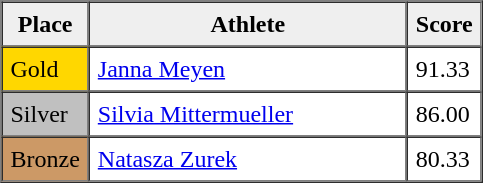<table border=1 cellpadding=5 cellspacing=0>
<tr>
<th style="background:#efefef;" width="20">Place</th>
<th style="background:#efefef;" width="200">Athlete</th>
<th style="background:#efefef;" width="20">Score</th>
</tr>
<tr align=left>
<td style="background:gold;">Gold</td>
<td><a href='#'>Janna Meyen</a></td>
<td>91.33</td>
</tr>
<tr align=left>
<td style="background:silver;">Silver</td>
<td><a href='#'>Silvia Mittermueller</a></td>
<td>86.00</td>
</tr>
<tr align=left>
<td style="background:#CC9966;">Bronze</td>
<td><a href='#'>Natasza Zurek</a></td>
<td>80.33</td>
</tr>
</table>
